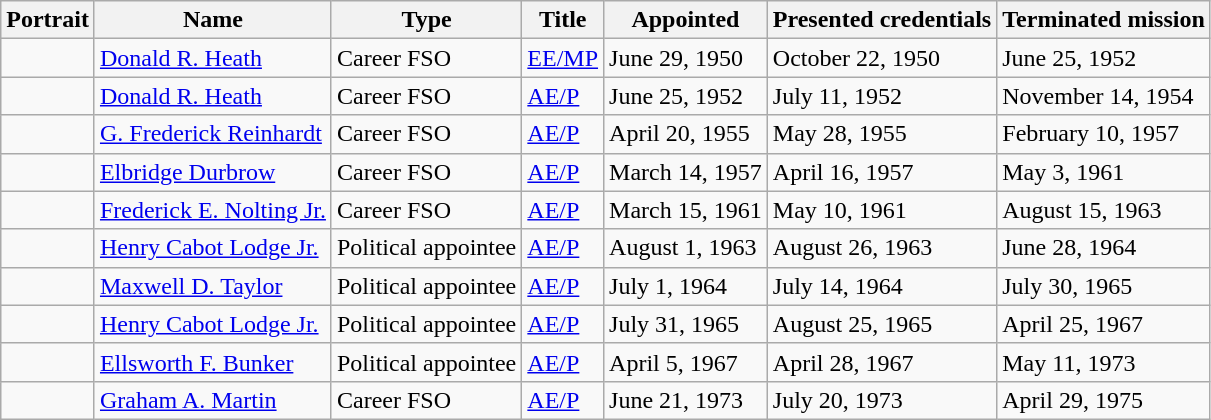<table class="wikitable" |>
<tr>
<th>Portrait</th>
<th>Name</th>
<th>Type</th>
<th>Title</th>
<th>Appointed</th>
<th>Presented credentials</th>
<th>Terminated mission</th>
</tr>
<tr>
<td></td>
<td><a href='#'>Donald R. Heath</a></td>
<td>Career FSO</td>
<td><a href='#'>EE/MP</a></td>
<td>June 29, 1950</td>
<td>October 22, 1950</td>
<td>June 25, 1952</td>
</tr>
<tr>
<td></td>
<td><a href='#'>Donald R. Heath</a></td>
<td>Career FSO</td>
<td><a href='#'>AE/P</a></td>
<td>June 25, 1952</td>
<td>July 11, 1952</td>
<td>November 14, 1954</td>
</tr>
<tr>
<td></td>
<td><a href='#'>G. Frederick Reinhardt</a></td>
<td>Career FSO</td>
<td><a href='#'>AE/P</a></td>
<td>April 20, 1955</td>
<td>May 28, 1955</td>
<td>February 10, 1957</td>
</tr>
<tr>
<td></td>
<td><a href='#'>Elbridge Durbrow</a></td>
<td>Career FSO</td>
<td><a href='#'>AE/P</a></td>
<td>March 14, 1957</td>
<td>April 16, 1957</td>
<td>May 3, 1961</td>
</tr>
<tr>
<td></td>
<td><a href='#'>Frederick E. Nolting Jr.</a></td>
<td>Career FSO</td>
<td><a href='#'>AE/P</a></td>
<td>March 15, 1961</td>
<td>May 10, 1961</td>
<td>August 15, 1963</td>
</tr>
<tr>
<td></td>
<td><a href='#'>Henry Cabot Lodge Jr.</a></td>
<td>Political appointee</td>
<td><a href='#'>AE/P</a></td>
<td>August 1, 1963</td>
<td>August 26, 1963</td>
<td>June 28, 1964</td>
</tr>
<tr>
<td></td>
<td><a href='#'>Maxwell D. Taylor</a></td>
<td>Political appointee</td>
<td><a href='#'>AE/P</a></td>
<td>July 1, 1964</td>
<td>July 14, 1964</td>
<td>July 30, 1965</td>
</tr>
<tr>
<td></td>
<td><a href='#'>Henry Cabot Lodge Jr.</a></td>
<td>Political appointee</td>
<td><a href='#'>AE/P</a></td>
<td>July 31, 1965</td>
<td>August 25, 1965</td>
<td>April 25, 1967</td>
</tr>
<tr>
<td></td>
<td><a href='#'>Ellsworth F. Bunker</a></td>
<td>Political appointee</td>
<td><a href='#'>AE/P</a></td>
<td>April 5, 1967</td>
<td>April 28, 1967</td>
<td>May 11, 1973</td>
</tr>
<tr>
<td></td>
<td><a href='#'>Graham A. Martin</a></td>
<td>Career FSO</td>
<td><a href='#'>AE/P</a></td>
<td>June 21, 1973</td>
<td>July 20, 1973</td>
<td>April 29, 1975</td>
</tr>
</table>
